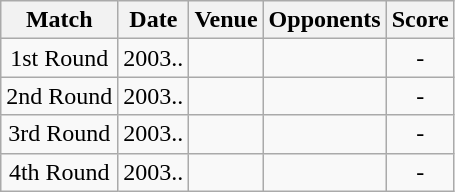<table class="wikitable" style="text-align:center;">
<tr>
<th>Match</th>
<th>Date</th>
<th>Venue</th>
<th>Opponents</th>
<th>Score</th>
</tr>
<tr>
<td>1st Round</td>
<td>2003..</td>
<td><a href='#'></a></td>
<td><a href='#'></a></td>
<td>-</td>
</tr>
<tr>
<td>2nd Round</td>
<td>2003..</td>
<td><a href='#'></a></td>
<td><a href='#'></a></td>
<td>-</td>
</tr>
<tr>
<td>3rd Round</td>
<td>2003..</td>
<td><a href='#'></a></td>
<td><a href='#'></a></td>
<td>-</td>
</tr>
<tr>
<td>4th Round</td>
<td>2003..</td>
<td><a href='#'></a></td>
<td><a href='#'></a></td>
<td>-</td>
</tr>
</table>
